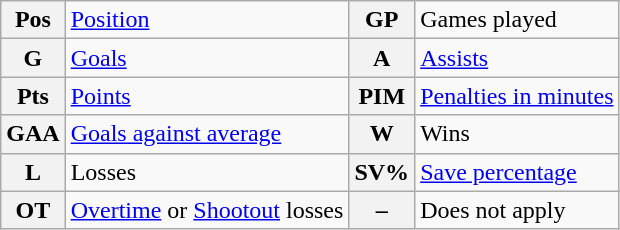<table class="wikitable">
<tr>
<th scope="col">Pos</th>
<td scope="row"><a href='#'>Position</a></td>
<th scope="col">GP</th>
<td scope="row">Games played</td>
</tr>
<tr>
<th scope="col">G</th>
<td scope="row"><a href='#'>Goals</a></td>
<th scope="col">A</th>
<td scope="row"><a href='#'>Assists</a></td>
</tr>
<tr>
<th scope="col">Pts</th>
<td scope="row"><a href='#'>Points</a></td>
<th scope="col">PIM</th>
<td scope="row"><a href='#'>Penalties in minutes</a></td>
</tr>
<tr>
<th scope="col">GAA</th>
<td scope="row"><a href='#'>Goals against average</a></td>
<th scope="col">W</th>
<td scope="row">Wins</td>
</tr>
<tr>
<th scope="col">L</th>
<td scope="row">Losses</td>
<th scope="col">SV%</th>
<td scope="row"><a href='#'>Save percentage</a></td>
</tr>
<tr>
<th scope="col">OT</th>
<td scope="row"><a href='#'>Overtime</a> or <a href='#'>Shootout</a> losses</td>
<th>–</th>
<td scope="col">Does not apply</td>
</tr>
</table>
